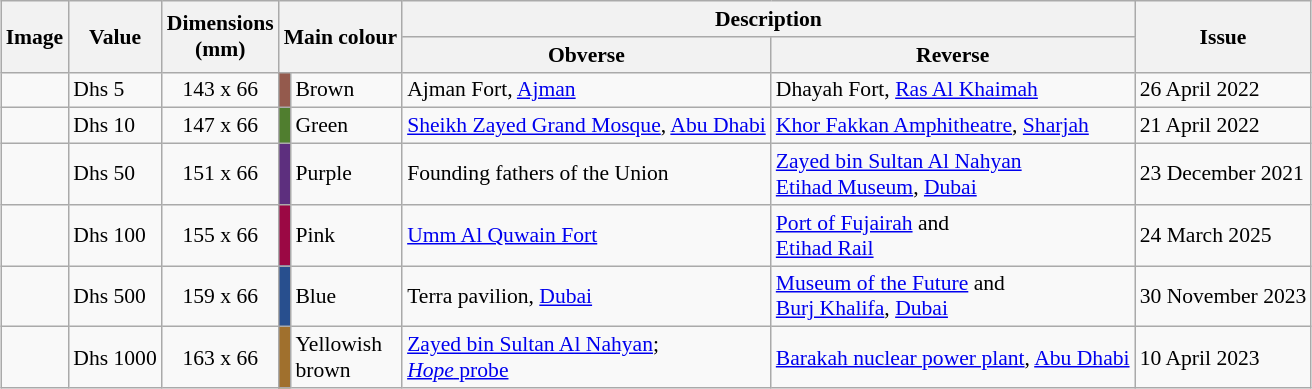<table class="wikitable" style="margin:auto; font-size:90%; border-width:1px;">
<tr>
<th rowspan=2>Image</th>
<th rowspan=2>Value</th>
<th rowspan=2>Dimensions<br>(mm)</th>
<th rowspan=2 colspan=2>Main colour</th>
<th colspan=2>Description</th>
<th rowspan=2>Issue</th>
</tr>
<tr>
<th>Obverse</th>
<th>Reverse</th>
</tr>
<tr>
<td align="center"></td>
<td>Dhs 5</td>
<td align="center">143 x 66</td>
<td style="background:#945a4d"></td>
<td>Brown</td>
<td>Ajman Fort, <a href='#'>Ajman</a></td>
<td>Dhayah Fort, <a href='#'>Ras Al Khaimah</a></td>
<td colspan=2>26 April 2022</td>
</tr>
<tr>
<td align="center"></td>
<td>Dhs 10</td>
<td align="center">147 x 66</td>
<td style="background:#507e2f"></td>
<td>Green</td>
<td><a href='#'>Sheikh Zayed Grand Mosque</a>, <a href='#'>Abu Dhabi</a></td>
<td><a href='#'>Khor Fakkan Amphitheatre</a>, <a href='#'>Sharjah</a></td>
<td colspan=2>21 April 2022</td>
</tr>
<tr>
<td align="center"></td>
<td>Dhs 50</td>
<td align="center">151 x 66</td>
<td style="background:#5d2f7e"></td>
<td>Purple</td>
<td>Founding fathers of the Union</td>
<td><a href='#'>Zayed bin Sultan Al Nahyan</a><br><a href='#'>Etihad Museum</a>, <a href='#'>Dubai</a></td>
<td colspan=2>23 December 2021</td>
</tr>
<tr>
<td align="center"></td>
<td>Dhs 100</td>
<td align="center">155 x 66</td>
<td style="background:#9B0844"></td>
<td>Pink</td>
<td><a href='#'>Umm Al Quwain Fort</a></td>
<td><a href='#'>Port of Fujairah</a> and<br><a href='#'>Etihad Rail</a></td>
<td colspan=2>24 March 2025</td>
</tr>
<tr>
<td align="center"></td>
<td>Dhs 500</td>
<td align="center">159 x 66</td>
<td style="background:#284f8e"></td>
<td>Blue</td>
<td>Terra pavilion, <a href='#'>Dubai</a></td>
<td><a href='#'>Museum of the Future</a> and<br><a href='#'>Burj Khalifa</a>, <a href='#'>Dubai</a></td>
<td colspan=2>30 November 2023</td>
</tr>
<tr>
<td align="center"></td>
<td>Dhs 1000</td>
<td align="center">163 x 66</td>
<td style="background:#a0702d"></td>
<td>Yellowish<br>brown</td>
<td><a href='#'>Zayed bin Sultan Al Nahyan</a>;<br><a href='#'><em>Hope</em> probe</a></td>
<td><a href='#'>Barakah nuclear power plant</a>, <a href='#'>Abu Dhabi</a></td>
<td colspan=2>10 April 2023</td>
</tr>
</table>
